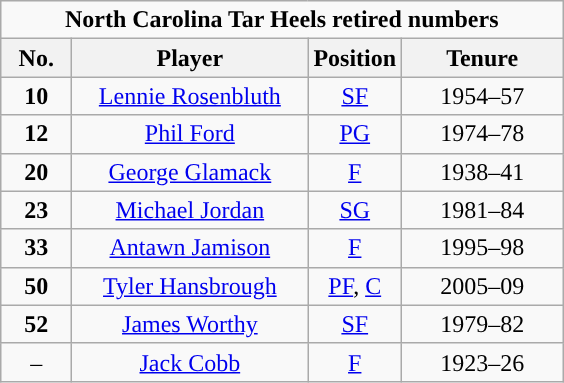<table class="wikitable sortable" style="text-align:center">
<tr>
<td colspan="5"><strong>North Carolina Tar Heels retired numbers</strong></td>
</tr>
<tr>
<th width=40px>No.</th>
<th width=150px>Player</th>
<th width=40px>Position</th>
<th width=100px>Tenure</th>
</tr>
<tr>
<td><strong>10</strong></td>
<td><a href='#'>Lennie Rosenbluth</a></td>
<td><a href='#'>SF</a></td>
<td>1954–57</td>
</tr>
<tr>
<td><strong>12</strong></td>
<td><a href='#'>Phil Ford</a></td>
<td><a href='#'>PG</a></td>
<td>1974–78</td>
</tr>
<tr>
<td><strong>20</strong></td>
<td><a href='#'>George Glamack</a></td>
<td><a href='#'>F</a></td>
<td>1938–41</td>
</tr>
<tr>
<td><strong>23</strong></td>
<td><a href='#'>Michael Jordan</a></td>
<td><a href='#'>SG</a></td>
<td>1981–84</td>
</tr>
<tr>
<td><strong>33</strong></td>
<td><a href='#'>Antawn Jamison</a></td>
<td><a href='#'>F</a></td>
<td>1995–98</td>
</tr>
<tr>
<td><strong>50</strong></td>
<td><a href='#'>Tyler Hansbrough</a></td>
<td><a href='#'>PF</a>, <a href='#'>C</a></td>
<td>2005–09</td>
</tr>
<tr>
<td><strong>52</strong></td>
<td><a href='#'>James Worthy</a></td>
<td><a href='#'>SF</a></td>
<td>1979–82</td>
</tr>
<tr>
<td>–</td>
<td><a href='#'>Jack Cobb</a></td>
<td><a href='#'>F</a></td>
<td>1923–26</td>
</tr>
</table>
